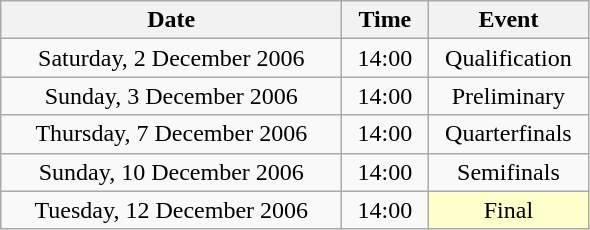<table class = "wikitable" style="text-align:center;">
<tr>
<th width=220>Date</th>
<th width=50>Time</th>
<th width=100>Event</th>
</tr>
<tr>
<td>Saturday, 2 December 2006</td>
<td>14:00</td>
<td>Qualification</td>
</tr>
<tr>
<td>Sunday, 3 December 2006</td>
<td>14:00</td>
<td>Preliminary</td>
</tr>
<tr>
<td>Thursday, 7 December 2006</td>
<td>14:00</td>
<td>Quarterfinals</td>
</tr>
<tr>
<td>Sunday, 10 December 2006</td>
<td>14:00</td>
<td>Semifinals</td>
</tr>
<tr>
<td>Tuesday, 12 December 2006</td>
<td>14:00</td>
<td bgcolor=ffffcc>Final</td>
</tr>
</table>
